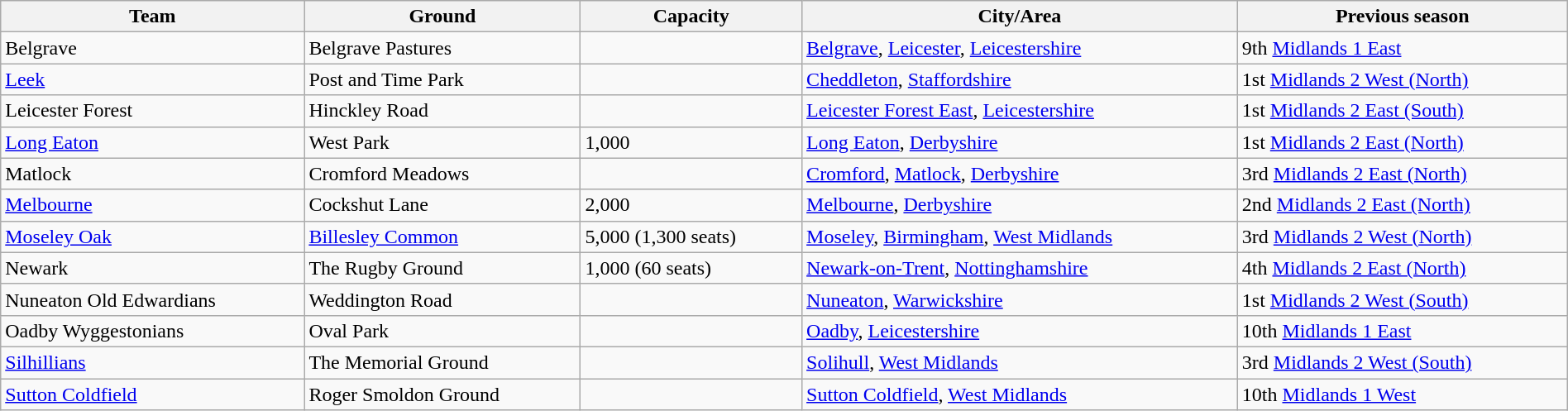<table class="wikitable sortable" width=100%>
<tr>
<th>Team</th>
<th>Ground</th>
<th>Capacity</th>
<th>City/Area</th>
<th>Previous season</th>
</tr>
<tr>
<td>Belgrave</td>
<td>Belgrave Pastures</td>
<td></td>
<td><a href='#'>Belgrave</a>, <a href='#'>Leicester</a>, <a href='#'>Leicestershire</a></td>
<td>9th <a href='#'>Midlands 1 East</a></td>
</tr>
<tr>
<td><a href='#'>Leek</a></td>
<td>Post and Time Park</td>
<td></td>
<td><a href='#'>Cheddleton</a>, <a href='#'>Staffordshire</a></td>
<td>1st <a href='#'>Midlands 2 West (North)</a></td>
</tr>
<tr>
<td>Leicester Forest</td>
<td>Hinckley Road</td>
<td></td>
<td><a href='#'>Leicester Forest East</a>, <a href='#'>Leicestershire</a></td>
<td>1st <a href='#'>Midlands 2 East (South)</a></td>
</tr>
<tr>
<td><a href='#'>Long Eaton</a></td>
<td>West Park</td>
<td>1,000</td>
<td><a href='#'>Long Eaton</a>, <a href='#'>Derbyshire</a></td>
<td>1st <a href='#'>Midlands 2 East (North)</a></td>
</tr>
<tr>
<td>Matlock</td>
<td>Cromford Meadows</td>
<td></td>
<td><a href='#'>Cromford</a>, <a href='#'>Matlock</a>, <a href='#'>Derbyshire</a></td>
<td>3rd <a href='#'>Midlands 2 East (North)</a></td>
</tr>
<tr>
<td><a href='#'>Melbourne</a></td>
<td>Cockshut Lane</td>
<td>2,000</td>
<td><a href='#'>Melbourne</a>, <a href='#'>Derbyshire</a></td>
<td>2nd <a href='#'>Midlands 2 East (North)</a></td>
</tr>
<tr>
<td><a href='#'>Moseley Oak</a></td>
<td><a href='#'>Billesley Common</a></td>
<td>5,000 (1,300 seats)</td>
<td><a href='#'>Moseley</a>, <a href='#'>Birmingham</a>, <a href='#'>West Midlands</a></td>
<td>3rd <a href='#'>Midlands 2 West (North)</a></td>
</tr>
<tr>
<td>Newark</td>
<td>The Rugby Ground</td>
<td>1,000 (60 seats)</td>
<td><a href='#'>Newark-on-Trent</a>, <a href='#'>Nottinghamshire</a></td>
<td>4th <a href='#'>Midlands 2 East (North)</a></td>
</tr>
<tr>
<td>Nuneaton Old Edwardians</td>
<td>Weddington Road</td>
<td></td>
<td><a href='#'>Nuneaton</a>, <a href='#'>Warwickshire</a></td>
<td>1st <a href='#'>Midlands 2 West (South)</a></td>
</tr>
<tr>
<td>Oadby Wyggestonians</td>
<td>Oval Park</td>
<td></td>
<td><a href='#'>Oadby</a>, <a href='#'>Leicestershire</a></td>
<td>10th <a href='#'>Midlands 1 East</a></td>
</tr>
<tr>
<td><a href='#'>Silhillians</a></td>
<td>The Memorial Ground</td>
<td></td>
<td><a href='#'>Solihull</a>, <a href='#'>West Midlands</a></td>
<td>3rd <a href='#'>Midlands 2 West (South)</a></td>
</tr>
<tr>
<td><a href='#'>Sutton Coldfield</a></td>
<td>Roger Smoldon Ground</td>
<td></td>
<td><a href='#'>Sutton Coldfield</a>, <a href='#'>West Midlands</a></td>
<td>10th <a href='#'>Midlands 1 West</a></td>
</tr>
</table>
